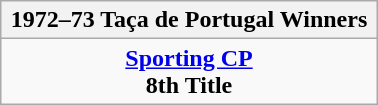<table class="wikitable" style="text-align: center; margin: 0 auto; width: 20%">
<tr>
<th>1972–73 Taça de Portugal Winners</th>
</tr>
<tr>
<td><strong><a href='#'>Sporting CP</a></strong><br><strong>8th Title</strong></td>
</tr>
</table>
